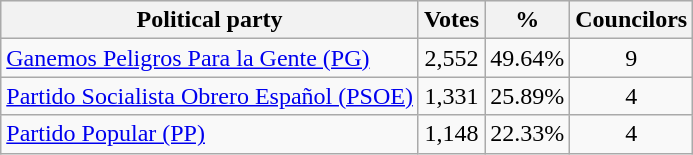<table class="wikitable" style="text-align:center;">
<tr style="background:#EFEFEF;">
<th>Political party</th>
<th>Votes</th>
<th>%</th>
<th>Councilors</th>
</tr>
<tr>
<td style="text-align:left;"><a href='#'>Ganemos Peligros Para la Gente (PG)</a></td>
<td>2,552</td>
<td>49.64%</td>
<td>9</td>
</tr>
<tr>
<td style="text-align:left;"><a href='#'>Partido Socialista Obrero Español (PSOE)</a></td>
<td>1,331</td>
<td>25.89%</td>
<td>4</td>
</tr>
<tr>
<td style="text-align:left;"><a href='#'>Partido Popular (PP)</a></td>
<td>1,148</td>
<td>22.33%</td>
<td>4</td>
</tr>
</table>
